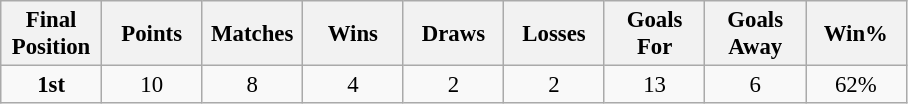<table class="wikitable" style="font-size: 95%; text-align: center;">
<tr>
<th width=60>Final Position</th>
<th width=60>Points</th>
<th width=60>Matches</th>
<th width=60>Wins</th>
<th width=60>Draws</th>
<th width=60>Losses</th>
<th width=60>Goals For</th>
<th width=60>Goals Away</th>
<th width=60>Win%</th>
</tr>
<tr>
<td><strong>1st</strong></td>
<td>10</td>
<td>8</td>
<td>4</td>
<td>2</td>
<td>2</td>
<td>13</td>
<td>6</td>
<td>62%</td>
</tr>
</table>
